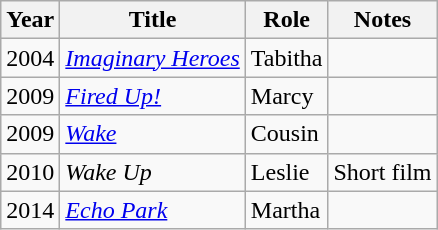<table class="wikitable">
<tr>
<th>Year</th>
<th>Title</th>
<th>Role</th>
<th>Notes</th>
</tr>
<tr>
<td>2004</td>
<td><em><a href='#'>Imaginary Heroes</a></em></td>
<td>Tabitha</td>
<td></td>
</tr>
<tr>
<td>2009</td>
<td><em><a href='#'>Fired Up!</a></em></td>
<td>Marcy</td>
<td></td>
</tr>
<tr>
<td>2009</td>
<td><em><a href='#'>Wake</a></em></td>
<td>Cousin</td>
<td></td>
</tr>
<tr>
<td>2010</td>
<td><em>Wake Up</em></td>
<td>Leslie</td>
<td>Short film</td>
</tr>
<tr>
<td>2014</td>
<td><em><a href='#'>Echo Park</a></em></td>
<td>Martha</td>
<td></td>
</tr>
</table>
